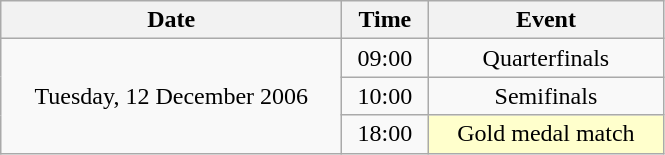<table class = "wikitable" style="text-align:center;">
<tr>
<th width=220>Date</th>
<th width=50>Time</th>
<th width=150>Event</th>
</tr>
<tr>
<td rowspan=3>Tuesday, 12 December 2006</td>
<td>09:00</td>
<td>Quarterfinals</td>
</tr>
<tr>
<td>10:00</td>
<td>Semifinals</td>
</tr>
<tr>
<td>18:00</td>
<td bgcolor=ffffcc>Gold medal match</td>
</tr>
</table>
